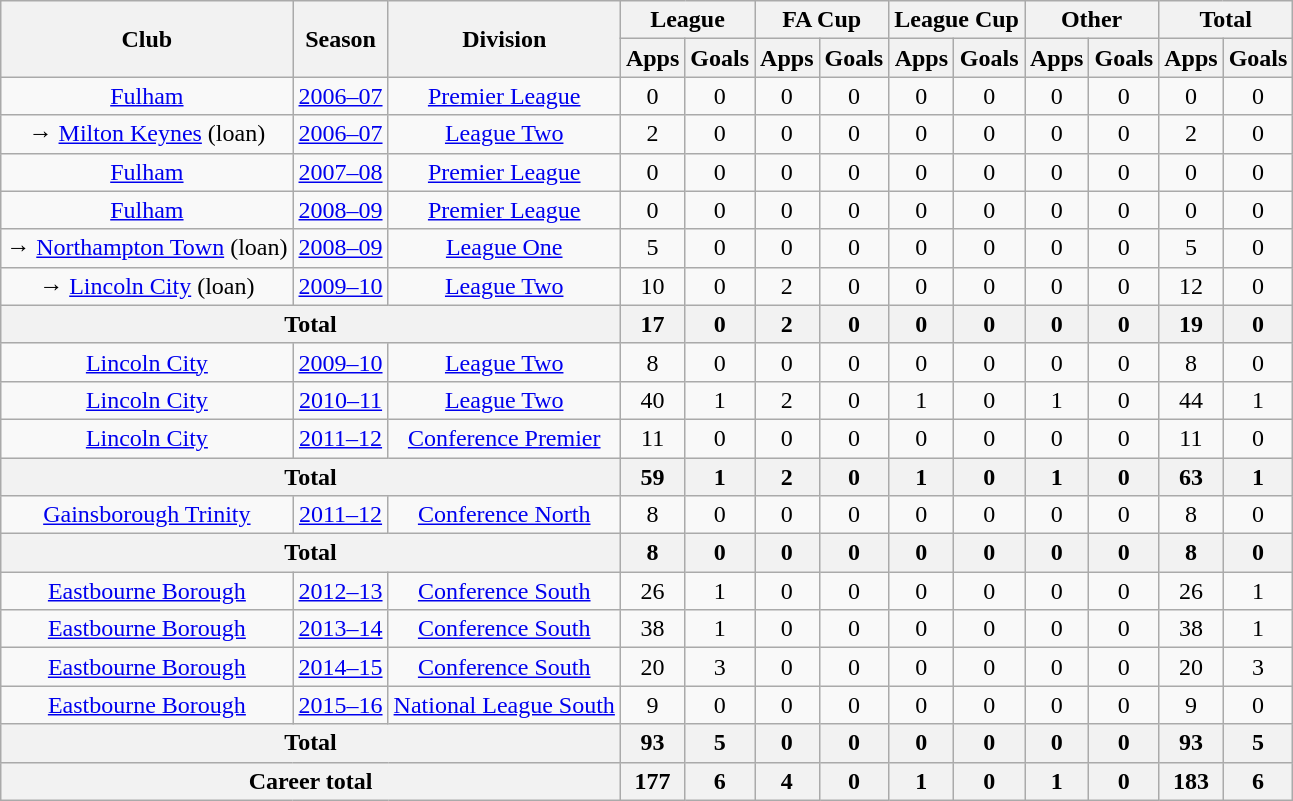<table class="wikitable" style="text-align:center;">
<tr>
<th rowspan="2">Club</th>
<th rowspan="2">Season</th>
<th rowspan="2">Division</th>
<th colspan="2">League</th>
<th colspan="2">FA Cup</th>
<th colspan="2">League Cup</th>
<th colspan="2">Other</th>
<th colspan="2">Total</th>
</tr>
<tr>
<th>Apps</th>
<th>Goals</th>
<th>Apps</th>
<th>Goals</th>
<th>Apps</th>
<th>Goals</th>
<th>Apps</th>
<th>Goals</th>
<th>Apps</th>
<th>Goals</th>
</tr>
<tr>
<td><a href='#'>Fulham</a></td>
<td><a href='#'>2006–07</a></td>
<td><a href='#'>Premier League</a></td>
<td>0</td>
<td>0</td>
<td>0</td>
<td>0</td>
<td>0</td>
<td>0</td>
<td>0</td>
<td>0</td>
<td>0</td>
<td>0</td>
</tr>
<tr>
<td>→ <a href='#'>Milton Keynes</a> (loan)</td>
<td><a href='#'>2006–07</a></td>
<td><a href='#'>League Two</a></td>
<td>2</td>
<td>0</td>
<td>0</td>
<td>0</td>
<td>0</td>
<td>0</td>
<td>0</td>
<td>0</td>
<td>2</td>
<td>0</td>
</tr>
<tr>
<td><a href='#'>Fulham</a></td>
<td><a href='#'>2007–08</a></td>
<td><a href='#'>Premier League</a></td>
<td>0</td>
<td>0</td>
<td>0</td>
<td>0</td>
<td>0</td>
<td>0</td>
<td>0</td>
<td>0</td>
<td>0</td>
<td>0</td>
</tr>
<tr>
<td><a href='#'>Fulham</a></td>
<td><a href='#'>2008–09</a></td>
<td><a href='#'>Premier League</a></td>
<td>0</td>
<td>0</td>
<td>0</td>
<td>0</td>
<td>0</td>
<td>0</td>
<td>0</td>
<td>0</td>
<td>0</td>
<td>0</td>
</tr>
<tr>
<td>→ <a href='#'>Northampton Town</a> (loan)</td>
<td><a href='#'>2008–09</a></td>
<td><a href='#'>League One</a></td>
<td>5</td>
<td>0</td>
<td>0</td>
<td>0</td>
<td>0</td>
<td>0</td>
<td>0</td>
<td>0</td>
<td>5</td>
<td>0</td>
</tr>
<tr>
<td>→ <a href='#'>Lincoln City</a> (loan)</td>
<td><a href='#'>2009–10</a></td>
<td><a href='#'>League Two</a></td>
<td>10</td>
<td>0</td>
<td>2</td>
<td>0</td>
<td>0</td>
<td>0</td>
<td>0</td>
<td>0</td>
<td>12</td>
<td>0</td>
</tr>
<tr>
<th colspan="3">Total</th>
<th>17</th>
<th>0</th>
<th>2</th>
<th>0</th>
<th>0</th>
<th>0</th>
<th>0</th>
<th>0</th>
<th>19</th>
<th>0</th>
</tr>
<tr>
<td><a href='#'>Lincoln City</a></td>
<td><a href='#'>2009–10</a></td>
<td><a href='#'>League Two</a></td>
<td>8</td>
<td>0</td>
<td>0</td>
<td>0</td>
<td>0</td>
<td>0</td>
<td>0</td>
<td>0</td>
<td>8</td>
<td>0</td>
</tr>
<tr>
<td><a href='#'>Lincoln City</a></td>
<td><a href='#'>2010–11</a></td>
<td><a href='#'>League Two</a></td>
<td>40</td>
<td>1</td>
<td>2</td>
<td>0</td>
<td>1</td>
<td>0</td>
<td>1</td>
<td>0</td>
<td>44</td>
<td>1</td>
</tr>
<tr>
<td><a href='#'>Lincoln City</a></td>
<td><a href='#'>2011–12</a></td>
<td><a href='#'>Conference Premier</a></td>
<td>11</td>
<td>0</td>
<td>0</td>
<td>0</td>
<td>0</td>
<td>0</td>
<td>0</td>
<td>0</td>
<td>11</td>
<td>0</td>
</tr>
<tr>
<th colspan="3">Total</th>
<th>59</th>
<th>1</th>
<th>2</th>
<th>0</th>
<th>1</th>
<th>0</th>
<th>1</th>
<th>0</th>
<th>63</th>
<th>1</th>
</tr>
<tr>
<td><a href='#'>Gainsborough Trinity</a></td>
<td><a href='#'>2011–12</a></td>
<td><a href='#'>Conference North</a></td>
<td>8</td>
<td>0</td>
<td>0</td>
<td>0</td>
<td>0</td>
<td>0</td>
<td>0</td>
<td>0</td>
<td>8</td>
<td>0</td>
</tr>
<tr>
<th colspan="3">Total</th>
<th>8</th>
<th>0</th>
<th>0</th>
<th>0</th>
<th>0</th>
<th>0</th>
<th>0</th>
<th>0</th>
<th>8</th>
<th>0</th>
</tr>
<tr>
<td><a href='#'>Eastbourne Borough</a></td>
<td><a href='#'>2012–13</a></td>
<td><a href='#'>Conference South</a></td>
<td>26</td>
<td>1</td>
<td>0</td>
<td>0</td>
<td>0</td>
<td>0</td>
<td>0</td>
<td>0</td>
<td>26</td>
<td>1</td>
</tr>
<tr>
<td><a href='#'>Eastbourne Borough</a></td>
<td><a href='#'>2013–14</a></td>
<td><a href='#'>Conference South</a></td>
<td>38</td>
<td>1</td>
<td>0</td>
<td>0</td>
<td>0</td>
<td>0</td>
<td>0</td>
<td>0</td>
<td>38</td>
<td>1</td>
</tr>
<tr>
<td><a href='#'>Eastbourne Borough</a></td>
<td><a href='#'>2014–15</a></td>
<td><a href='#'>Conference South</a></td>
<td>20</td>
<td>3</td>
<td>0</td>
<td>0</td>
<td>0</td>
<td>0</td>
<td>0</td>
<td>0</td>
<td>20</td>
<td>3</td>
</tr>
<tr>
<td><a href='#'>Eastbourne Borough</a></td>
<td><a href='#'>2015–16</a></td>
<td><a href='#'>National League South</a></td>
<td>9</td>
<td>0</td>
<td>0</td>
<td>0</td>
<td>0</td>
<td>0</td>
<td>0</td>
<td>0</td>
<td>9</td>
<td>0</td>
</tr>
<tr>
<th colspan="3">Total</th>
<th>93</th>
<th>5</th>
<th>0</th>
<th>0</th>
<th>0</th>
<th>0</th>
<th>0</th>
<th>0</th>
<th>93</th>
<th>5</th>
</tr>
<tr>
<th colspan="3">Career total</th>
<th>177</th>
<th>6</th>
<th>4</th>
<th>0</th>
<th>1</th>
<th>0</th>
<th>1</th>
<th>0</th>
<th>183</th>
<th>6</th>
</tr>
</table>
